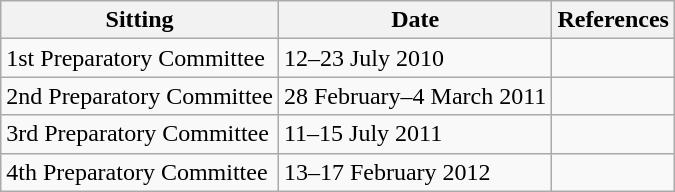<table class="wikitable">
<tr>
<th>Sitting</th>
<th>Date</th>
<th>References</th>
</tr>
<tr>
<td>1st Preparatory Committee</td>
<td>12–23 July 2010</td>
<td></td>
</tr>
<tr>
<td>2nd Preparatory Committee</td>
<td>28 February–4 March 2011</td>
<td></td>
</tr>
<tr>
<td>3rd Preparatory Committee</td>
<td>11–15 July 2011</td>
<td></td>
</tr>
<tr>
<td>4th Preparatory Committee</td>
<td>13–17 February 2012</td>
<td></td>
</tr>
</table>
